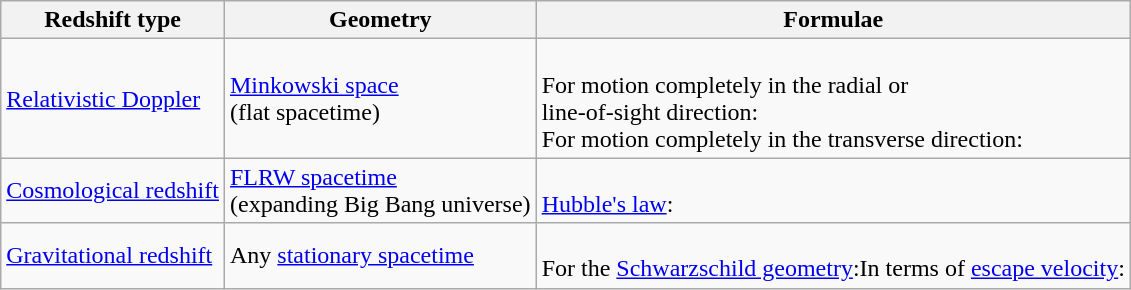<table class="wikitable" style="max-width:1000px;">
<tr>
<th>Redshift type</th>
<th>Geometry</th>
<th>Formulae</th>
</tr>
<tr>
<td><a href='#'>Relativistic Doppler</a></td>
<td><a href='#'>Minkowski space</a><br>(flat spacetime)</td>
<td><br>For motion completely in the radial or<br>line-of-sight direction:<br>
For motion completely in the transverse direction:</td>
</tr>
<tr>
<td><a href='#'>Cosmological redshift</a></td>
<td><a href='#'>FLRW spacetime</a><br>(expanding Big Bang universe)</td>
<td><br><a href='#'>Hubble's law</a>:</td>
</tr>
<tr>
<td><a href='#'>Gravitational redshift</a></td>
<td>Any <a href='#'>stationary spacetime</a></td>
<td><br>For the <a href='#'>Schwarzschild geometry</a>:In terms of <a href='#'>escape velocity</a>:</td>
</tr>
</table>
